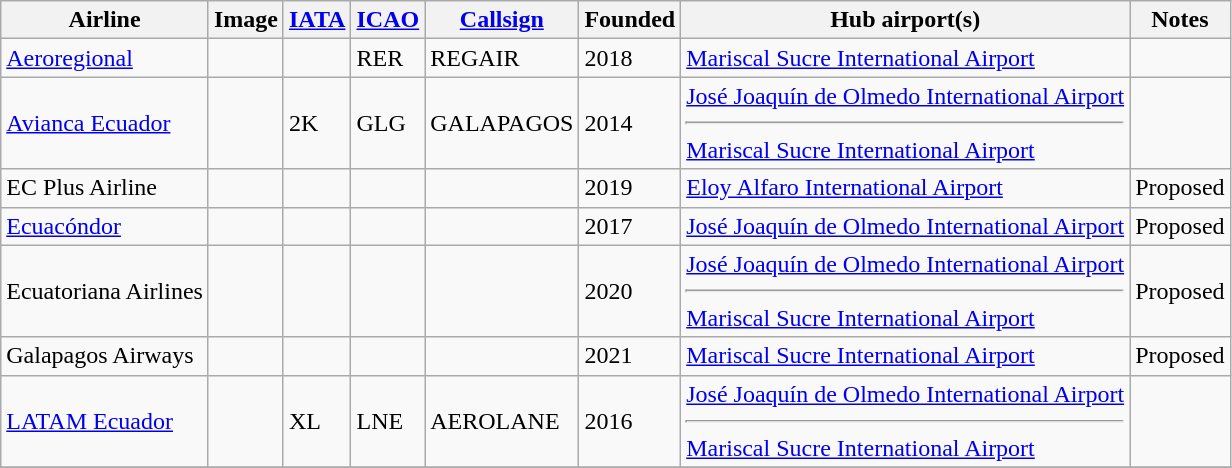<table class="wikitable sortable">
<tr>
<th>Airline</th>
<th>Image</th>
<th><a href='#'>IATA</a></th>
<th><a href='#'>ICAO</a></th>
<th><a href='#'>Callsign</a></th>
<th>Founded</th>
<th>Hub airport(s)</th>
<th>Notes</th>
</tr>
<tr>
<td><a href='#'>Aeroregional</a></td>
<td></td>
<td></td>
<td>RER</td>
<td>REGAIR</td>
<td>2018</td>
<td><a href='#'>Mariscal Sucre International Airport</a></td>
<td></td>
</tr>
<tr>
<td><a href='#'>Avianca Ecuador</a></td>
<td></td>
<td>2K</td>
<td>GLG</td>
<td>GALAPAGOS</td>
<td>2014</td>
<td><a href='#'>José Joaquín de Olmedo International Airport</a><hr><a href='#'>Mariscal Sucre International Airport</a></td>
<td></td>
</tr>
<tr>
<td>EC Plus Airline</td>
<td></td>
<td></td>
<td></td>
<td></td>
<td>2019</td>
<td><a href='#'>Eloy Alfaro International Airport</a></td>
<td>Proposed</td>
</tr>
<tr>
<td><a href='#'>Ecuacóndor</a></td>
<td></td>
<td></td>
<td></td>
<td></td>
<td>2017</td>
<td><a href='#'>José Joaquín de Olmedo International Airport</a></td>
<td>Proposed</td>
</tr>
<tr>
<td>Ecuatoriana Airlines</td>
<td></td>
<td></td>
<td></td>
<td></td>
<td>2020</td>
<td><a href='#'>José Joaquín de Olmedo International Airport</a><hr><a href='#'>Mariscal Sucre International Airport</a></td>
<td>Proposed</td>
</tr>
<tr>
<td>Galapagos Airways</td>
<td></td>
<td></td>
<td></td>
<td></td>
<td>2021</td>
<td><a href='#'>Mariscal Sucre International Airport</a></td>
<td>Proposed</td>
</tr>
<tr>
<td><a href='#'>LATAM Ecuador</a></td>
<td></td>
<td>XL</td>
<td>LNE</td>
<td>AEROLANE</td>
<td>2016</td>
<td><a href='#'>José Joaquín de Olmedo International Airport</a><hr><a href='#'>Mariscal Sucre International Airport</a></td>
<td></td>
</tr>
<tr>
</tr>
</table>
